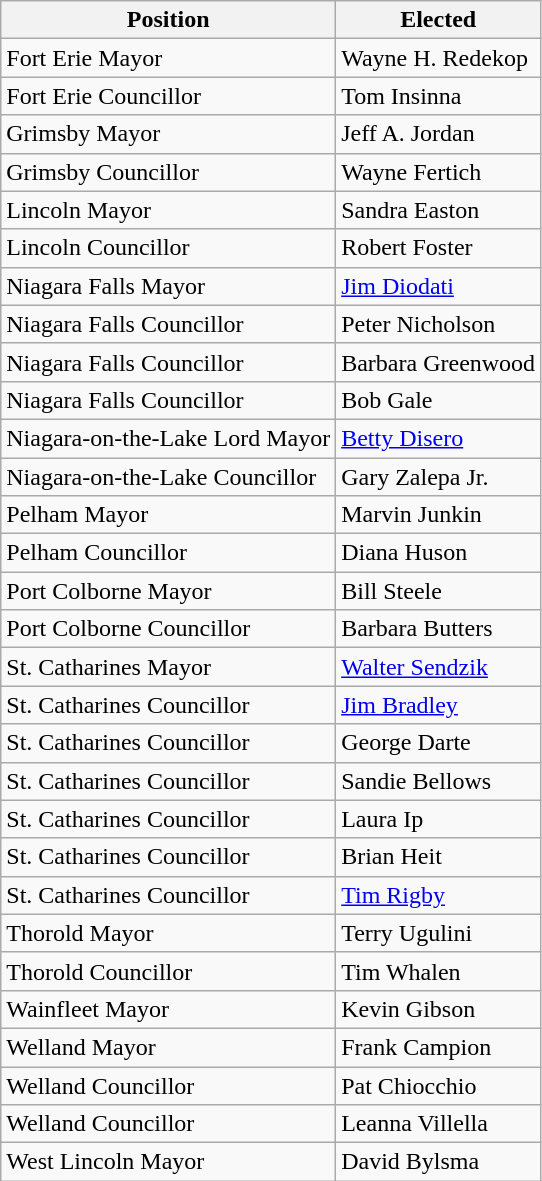<table class="wikitable">
<tr>
<th>Position</th>
<th>Elected</th>
</tr>
<tr>
<td>Fort Erie Mayor</td>
<td>Wayne H. Redekop</td>
</tr>
<tr>
<td>Fort Erie Councillor</td>
<td>Tom Insinna</td>
</tr>
<tr>
<td>Grimsby Mayor</td>
<td>Jeff A. Jordan</td>
</tr>
<tr>
<td>Grimsby Councillor</td>
<td>Wayne Fertich</td>
</tr>
<tr>
<td>Lincoln Mayor</td>
<td>Sandra Easton</td>
</tr>
<tr>
<td>Lincoln Councillor</td>
<td>Robert Foster</td>
</tr>
<tr>
<td>Niagara Falls Mayor</td>
<td><a href='#'>Jim Diodati</a></td>
</tr>
<tr>
<td>Niagara Falls Councillor</td>
<td>Peter Nicholson</td>
</tr>
<tr>
<td>Niagara Falls Councillor</td>
<td>Barbara Greenwood</td>
</tr>
<tr>
<td>Niagara Falls Councillor</td>
<td>Bob Gale</td>
</tr>
<tr>
<td>Niagara-on-the-Lake Lord Mayor</td>
<td><a href='#'>Betty Disero</a></td>
</tr>
<tr>
<td>Niagara-on-the-Lake Councillor</td>
<td>Gary Zalepa Jr.</td>
</tr>
<tr>
<td>Pelham Mayor</td>
<td>Marvin Junkin</td>
</tr>
<tr>
<td>Pelham Councillor</td>
<td>Diana Huson</td>
</tr>
<tr>
<td>Port Colborne Mayor</td>
<td>Bill Steele</td>
</tr>
<tr>
<td>Port Colborne Councillor</td>
<td>Barbara Butters</td>
</tr>
<tr>
<td>St. Catharines Mayor</td>
<td><a href='#'>Walter Sendzik</a></td>
</tr>
<tr>
<td>St. Catharines Councillor</td>
<td><a href='#'>Jim Bradley</a></td>
</tr>
<tr>
<td>St. Catharines Councillor</td>
<td>George Darte</td>
</tr>
<tr>
<td>St. Catharines Councillor</td>
<td>Sandie Bellows</td>
</tr>
<tr>
<td>St. Catharines Councillor</td>
<td>Laura Ip</td>
</tr>
<tr>
<td>St. Catharines Councillor</td>
<td>Brian Heit</td>
</tr>
<tr>
<td>St. Catharines Councillor</td>
<td><a href='#'>Tim Rigby</a></td>
</tr>
<tr>
<td>Thorold Mayor</td>
<td>Terry Ugulini</td>
</tr>
<tr>
<td>Thorold Councillor</td>
<td>Tim Whalen</td>
</tr>
<tr>
<td>Wainfleet Mayor</td>
<td>Kevin Gibson</td>
</tr>
<tr>
<td>Welland Mayor</td>
<td>Frank Campion</td>
</tr>
<tr>
<td>Welland Councillor</td>
<td>Pat Chiocchio</td>
</tr>
<tr>
<td>Welland Councillor</td>
<td>Leanna Villella</td>
</tr>
<tr>
<td>West Lincoln Mayor</td>
<td>David Bylsma</td>
</tr>
</table>
